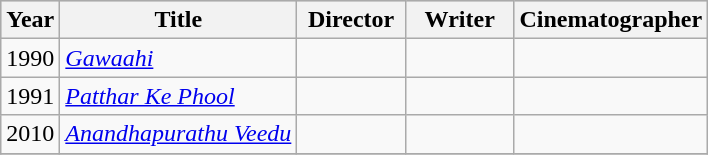<table class="wikitable">
<tr style="background:#ccc; text-align:center;">
<th>Year</th>
<th>Title</th>
<th width=65>Director</th>
<th width=65>Writer</th>
<th width=65>Cinematographer</th>
</tr>
<tr>
<td>1990</td>
<td><em><a href='#'>Gawaahi</a></em></td>
<td></td>
<td></td>
<td></td>
</tr>
<tr>
<td>1991</td>
<td><em><a href='#'>Patthar Ke Phool</a></em></td>
<td></td>
<td></td>
<td></td>
</tr>
<tr>
<td>2010</td>
<td><em><a href='#'>Anandhapurathu Veedu</a></em></td>
<td></td>
<td></td>
<td></td>
</tr>
<tr>
</tr>
</table>
